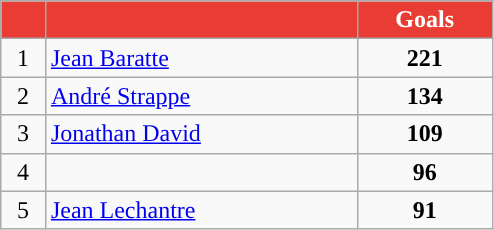<table class="wikitable" style="text-align: center; width:26%">
<tr>
<th style="background:#E83C34; color:#FFFFFF; "></th>
<th style="background:#E83C34; color:#FFFFFF; "></th>
<th style="background:#E83C34; color:#FFFFFF; ">Goals</th>
</tr>
<tr>
<td>1</td>
<td align=left> <a href='#'>Jean Baratte</a></td>
<td><strong>221</strong></td>
</tr>
<tr>
<td>2</td>
<td align=left> <a href='#'>André Strappe</a></td>
<td><strong>134</strong></td>
</tr>
<tr>
<td>3</td>
<td align=left> <a href='#'>Jonathan David</a></td>
<td><strong>109</strong></td>
</tr>
<tr>
<td>4</td>
<td align=left></td>
<td><strong>96</strong></td>
</tr>
<tr>
<td>5</td>
<td align=left> <a href='#'>Jean Lechantre</a></td>
<td><strong>91</strong></td>
</tr>
</table>
